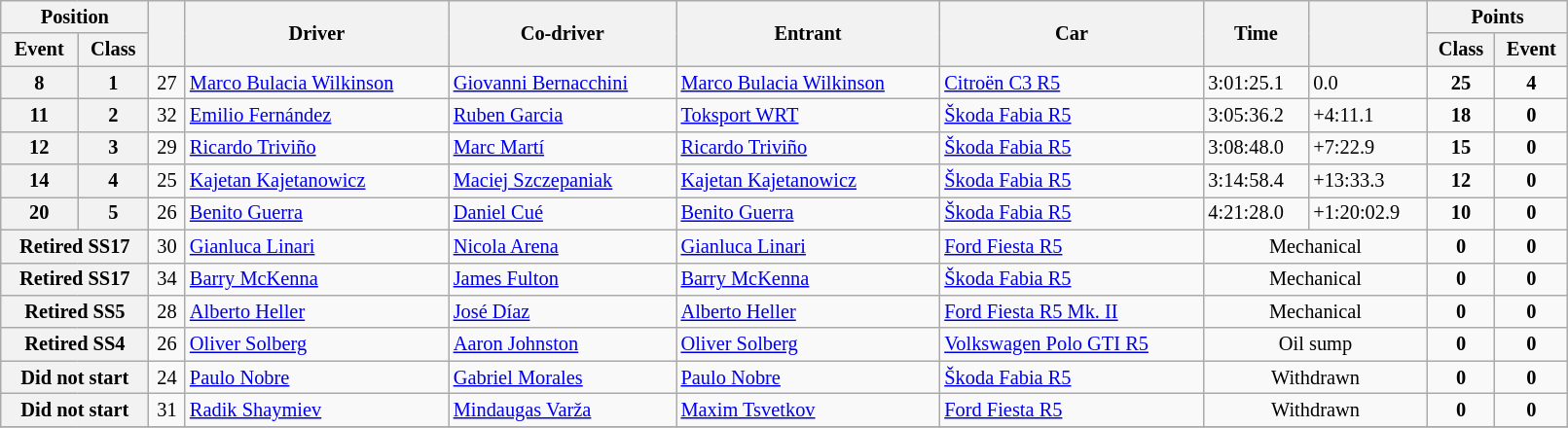<table class="wikitable" width=85% style="font-size: 85%;">
<tr>
<th colspan="2">Position</th>
<th rowspan="2"></th>
<th rowspan="2">Driver</th>
<th rowspan="2">Co-driver</th>
<th rowspan="2">Entrant</th>
<th rowspan="2">Car</th>
<th rowspan="2">Time</th>
<th rowspan="2"></th>
<th colspan="2">Points</th>
</tr>
<tr>
<th>Event</th>
<th>Class</th>
<th>Class</th>
<th>Event</th>
</tr>
<tr>
<th>8</th>
<th>1</th>
<td align="center">27</td>
<td nowrap><a href='#'>Marco Bulacia Wilkinson</a></td>
<td nowrap><a href='#'>Giovanni Bernacchini</a></td>
<td nowrap><a href='#'>Marco Bulacia Wilkinson</a></td>
<td><a href='#'>Citroën C3 R5</a></td>
<td>3:01:25.1</td>
<td>0.0</td>
<td align="center"><strong>25</strong></td>
<td align="center"><strong>4</strong></td>
</tr>
<tr>
<th>11</th>
<th>2</th>
<td align="center">32</td>
<td><a href='#'>Emilio Fernández</a></td>
<td><a href='#'>Ruben Garcia</a></td>
<td><a href='#'>Toksport WRT</a></td>
<td><a href='#'>Škoda Fabia R5</a></td>
<td>3:05:36.2</td>
<td>+4:11.1</td>
<td align="center"><strong>18</strong></td>
<td align="center"><strong>0</strong></td>
</tr>
<tr>
<th>12</th>
<th>3</th>
<td align="center">29</td>
<td><a href='#'>Ricardo Triviño</a></td>
<td><a href='#'>Marc Martí</a></td>
<td><a href='#'>Ricardo Triviño</a></td>
<td><a href='#'>Škoda Fabia R5</a></td>
<td>3:08:48.0</td>
<td>+7:22.9</td>
<td align="center"><strong>15</strong></td>
<td align="center"><strong>0</strong></td>
</tr>
<tr>
<th>14</th>
<th>4</th>
<td align="center">25</td>
<td><a href='#'>Kajetan Kajetanowicz</a></td>
<td><a href='#'>Maciej Szczepaniak</a></td>
<td><a href='#'>Kajetan Kajetanowicz</a></td>
<td><a href='#'>Škoda Fabia R5</a></td>
<td>3:14:58.4</td>
<td>+13:33.3</td>
<td align="center"><strong>12</strong></td>
<td align="center"><strong>0</strong></td>
</tr>
<tr>
<th>20</th>
<th>5</th>
<td align="center">26</td>
<td><a href='#'>Benito Guerra</a></td>
<td><a href='#'>Daniel Cué</a></td>
<td><a href='#'>Benito Guerra</a></td>
<td><a href='#'>Škoda Fabia R5</a></td>
<td>4:21:28.0</td>
<td>+1:20:02.9</td>
<td align="center"><strong>10</strong></td>
<td align="center"><strong>0</strong></td>
</tr>
<tr>
<th colspan="2" nowrap>Retired SS17</th>
<td align="center">30</td>
<td><a href='#'>Gianluca Linari</a></td>
<td><a href='#'>Nicola Arena</a></td>
<td><a href='#'>Gianluca Linari</a></td>
<td><a href='#'>Ford Fiesta R5</a></td>
<td align="center" colspan="2">Mechanical</td>
<td align="center"><strong>0</strong></td>
<td align="center"><strong>0</strong></td>
</tr>
<tr>
<th colspan="2" nowrap>Retired SS17</th>
<td align="center">34</td>
<td><a href='#'>Barry McKenna</a></td>
<td><a href='#'>James Fulton</a></td>
<td><a href='#'>Barry McKenna</a></td>
<td><a href='#'>Škoda Fabia R5</a></td>
<td align="center" colspan="2">Mechanical</td>
<td align="center"><strong>0</strong></td>
<td align="center"><strong>0</strong></td>
</tr>
<tr>
<th colspan="2" nowrap>Retired SS5</th>
<td align="center">28</td>
<td><a href='#'>Alberto Heller</a></td>
<td><a href='#'>José Díaz</a></td>
<td><a href='#'>Alberto Heller</a></td>
<td><a href='#'>Ford Fiesta R5 Mk. II</a></td>
<td align="center" colspan="2">Mechanical</td>
<td align="center"><strong>0</strong></td>
<td align="center"><strong>0</strong></td>
</tr>
<tr>
<th colspan="2" nowrap>Retired SS4</th>
<td align="center">26</td>
<td><a href='#'>Oliver Solberg</a></td>
<td><a href='#'>Aaron Johnston</a></td>
<td><a href='#'>Oliver Solberg</a></td>
<td nowrap><a href='#'>Volkswagen Polo GTI R5</a></td>
<td align="center" colspan="2">Oil sump</td>
<td align="center"><strong>0</strong></td>
<td align="center"><strong>0</strong></td>
</tr>
<tr>
<th colspan="2" nowrap>Did not start</th>
<td align="center">24</td>
<td><a href='#'>Paulo Nobre</a></td>
<td><a href='#'>Gabriel Morales</a></td>
<td><a href='#'>Paulo Nobre</a></td>
<td><a href='#'>Škoda Fabia R5</a></td>
<td align="center" colspan="2">Withdrawn</td>
<td align="center"><strong>0</strong></td>
<td align="center"><strong>0</strong></td>
</tr>
<tr>
<th colspan="2" nowrap>Did not start</th>
<td align="center">31</td>
<td><a href='#'>Radik Shaymiev</a></td>
<td nowrap><a href='#'>Mindaugas Varža</a></td>
<td><a href='#'>Maxim Tsvetkov</a></td>
<td><a href='#'>Ford Fiesta R5</a></td>
<td align="center" colspan="2">Withdrawn</td>
<td align="center"><strong>0</strong></td>
<td align="center"><strong>0</strong></td>
</tr>
<tr>
</tr>
</table>
